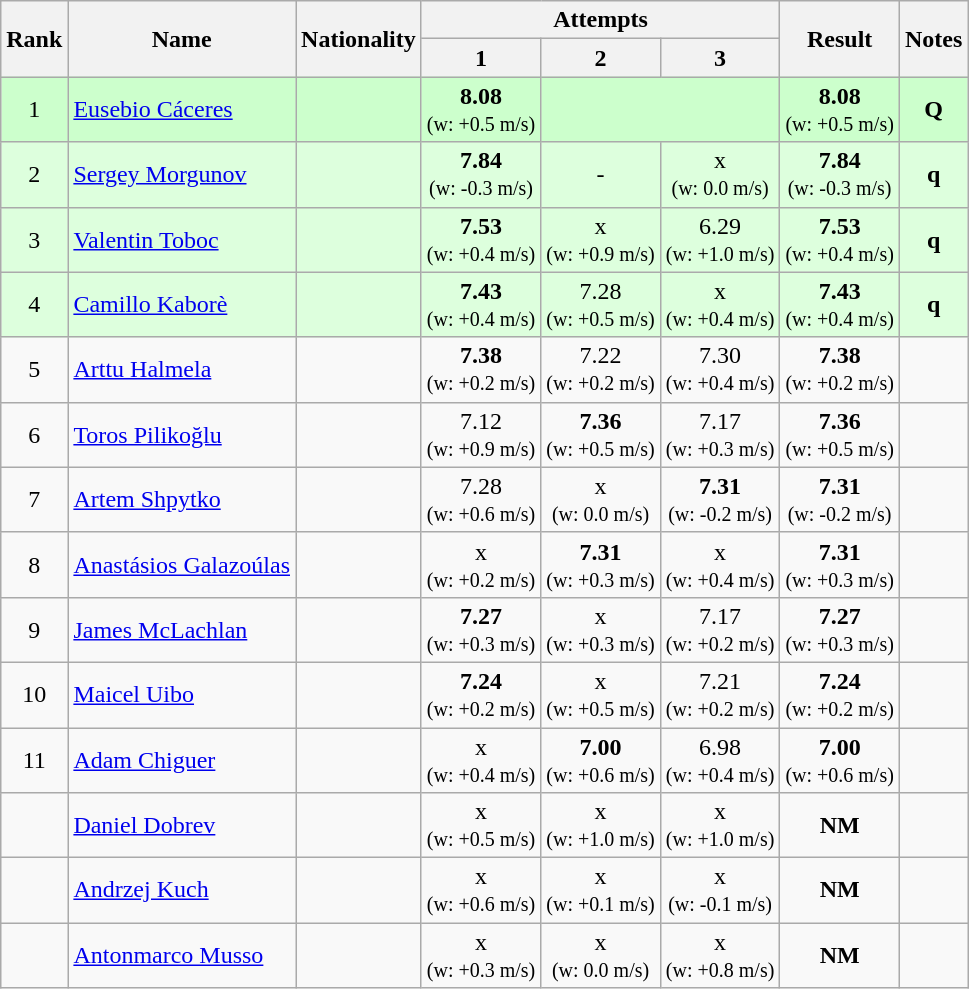<table class="wikitable sortable" style="text-align:center">
<tr>
<th rowspan=2>Rank</th>
<th rowspan=2>Name</th>
<th rowspan=2>Nationality</th>
<th colspan=3>Attempts</th>
<th rowspan=2>Result</th>
<th rowspan=2>Notes</th>
</tr>
<tr>
<th>1</th>
<th>2</th>
<th>3</th>
</tr>
<tr bgcolor=ccffcc>
<td>1</td>
<td align=left><a href='#'>Eusebio Cáceres</a></td>
<td align=left></td>
<td><strong>8.08</strong> <br><small>(w: +0.5 m/s)</small></td>
<td colspan=2></td>
<td><strong>8.08</strong> <br><small>(w: +0.5 m/s)</small></td>
<td><strong>Q</strong></td>
</tr>
<tr bgcolor=ddffdd>
<td>2</td>
<td align=left><a href='#'>Sergey Morgunov</a></td>
<td align=left></td>
<td><strong>7.84</strong> <br><small>(w: -0.3 m/s)</small></td>
<td>-</td>
<td>x <br><small>(w: 0.0 m/s)</small></td>
<td><strong>7.84</strong> <br><small>(w: -0.3 m/s)</small></td>
<td><strong>q</strong></td>
</tr>
<tr bgcolor=ddffdd>
<td>3</td>
<td align=left><a href='#'>Valentin Toboc</a></td>
<td align=left></td>
<td><strong>7.53</strong> <br><small>(w: +0.4 m/s)</small></td>
<td>x <br><small>(w: +0.9 m/s)</small></td>
<td>6.29 <br><small>(w: +1.0 m/s)</small></td>
<td><strong>7.53</strong> <br><small>(w: +0.4 m/s)</small></td>
<td><strong>q</strong></td>
</tr>
<tr bgcolor=ddffdd>
<td>4</td>
<td align=left><a href='#'>Camillo Kaborè</a></td>
<td align=left></td>
<td><strong>7.43</strong> <br><small>(w: +0.4 m/s)</small></td>
<td>7.28 <br><small>(w: +0.5 m/s)</small></td>
<td>x <br><small>(w: +0.4 m/s)</small></td>
<td><strong>7.43</strong> <br><small>(w: +0.4 m/s)</small></td>
<td><strong>q</strong></td>
</tr>
<tr>
<td>5</td>
<td align=left><a href='#'>Arttu Halmela</a></td>
<td align=left></td>
<td><strong>7.38</strong> <br><small>(w: +0.2 m/s)</small></td>
<td>7.22 <br><small>(w: +0.2 m/s)</small></td>
<td>7.30 <br><small>(w: +0.4 m/s)</small></td>
<td><strong>7.38</strong> <br><small>(w: +0.2 m/s)</small></td>
<td></td>
</tr>
<tr>
<td>6</td>
<td align=left><a href='#'>Toros Pilikoğlu</a></td>
<td align=left></td>
<td>7.12 <br><small>(w: +0.9 m/s)</small></td>
<td><strong>7.36</strong> <br><small>(w: +0.5 m/s)</small></td>
<td>7.17 <br><small>(w: +0.3 m/s)</small></td>
<td><strong>7.36</strong> <br><small>(w: +0.5 m/s)</small></td>
<td></td>
</tr>
<tr>
<td>7</td>
<td align=left><a href='#'>Artem Shpytko</a></td>
<td align=left></td>
<td>7.28 <br><small>(w: +0.6 m/s)</small></td>
<td>x <br><small>(w: 0.0 m/s)</small></td>
<td><strong>7.31</strong> <br><small>(w: -0.2 m/s)</small></td>
<td><strong>7.31</strong> <br><small>(w: -0.2 m/s)</small></td>
<td></td>
</tr>
<tr>
<td>8</td>
<td align=left><a href='#'>Anastásios Galazoúlas</a></td>
<td align=left></td>
<td>x <br><small>(w: +0.2 m/s)</small></td>
<td><strong>7.31</strong> <br><small>(w: +0.3 m/s)</small></td>
<td>x <br><small>(w: +0.4 m/s)</small></td>
<td><strong>7.31</strong> <br><small>(w: +0.3 m/s)</small></td>
<td></td>
</tr>
<tr>
<td>9</td>
<td align=left><a href='#'>James McLachlan</a></td>
<td align=left></td>
<td><strong>7.27</strong> <br><small>(w: +0.3 m/s)</small></td>
<td>x <br><small>(w: +0.3 m/s)</small></td>
<td>7.17 <br><small>(w: +0.2 m/s)</small></td>
<td><strong>7.27</strong> <br><small>(w: +0.3 m/s)</small></td>
<td></td>
</tr>
<tr>
<td>10</td>
<td align=left><a href='#'>Maicel Uibo</a></td>
<td align=left></td>
<td><strong>7.24</strong> <br><small>(w: +0.2 m/s)</small></td>
<td>x <br><small>(w: +0.5 m/s)</small></td>
<td>7.21 <br><small>(w: +0.2 m/s)</small></td>
<td><strong>7.24</strong> <br><small>(w: +0.2 m/s)</small></td>
<td></td>
</tr>
<tr>
<td>11</td>
<td align=left><a href='#'>Adam Chiguer</a></td>
<td align=left></td>
<td>x <br><small>(w: +0.4 m/s)</small></td>
<td><strong>7.00</strong> <br><small>(w: +0.6 m/s)</small></td>
<td>6.98 <br><small>(w: +0.4 m/s)</small></td>
<td><strong>7.00</strong> <br><small>(w: +0.6 m/s)</small></td>
<td></td>
</tr>
<tr>
<td></td>
<td align=left><a href='#'>Daniel Dobrev</a></td>
<td align=left></td>
<td>x <br><small>(w: +0.5 m/s)</small></td>
<td>x <br><small>(w: +1.0 m/s)</small></td>
<td>x <br><small>(w: +1.0 m/s)</small></td>
<td><strong>NM</strong></td>
<td></td>
</tr>
<tr>
<td></td>
<td align=left><a href='#'>Andrzej Kuch</a></td>
<td align=left></td>
<td>x <br><small>(w: +0.6 m/s)</small></td>
<td>x <br><small>(w: +0.1 m/s)</small></td>
<td>x <br><small>(w: -0.1 m/s)</small></td>
<td><strong>NM</strong></td>
<td></td>
</tr>
<tr>
<td></td>
<td align=left><a href='#'>Antonmarco Musso</a></td>
<td align=left></td>
<td>x <br><small>(w: +0.3 m/s)</small></td>
<td>x <br><small>(w: 0.0 m/s)</small></td>
<td>x <br><small>(w: +0.8 m/s)</small></td>
<td><strong>NM</strong></td>
<td></td>
</tr>
</table>
